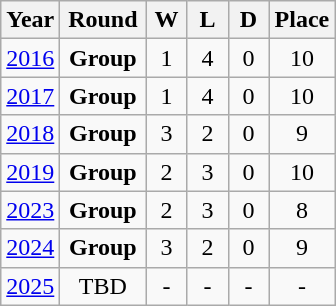<table class="wikitable" style="text-align: center;">
<tr>
<th>Year</th>
<th width="50">Round</th>
<th width="20">W</th>
<th width="20">L</th>
<th width="20">D</th>
<th width="20">Place</th>
</tr>
<tr>
<td> <a href='#'>2016</a></td>
<td><strong>Group</strong></td>
<td>1</td>
<td>4</td>
<td>0</td>
<td>10</td>
</tr>
<tr>
<td> <a href='#'>2017</a></td>
<td><strong>Group</strong></td>
<td>1</td>
<td>4</td>
<td>0</td>
<td>10</td>
</tr>
<tr>
<td> <a href='#'>2018</a></td>
<td><strong>Group</strong></td>
<td>3</td>
<td>2</td>
<td>0</td>
<td>9</td>
</tr>
<tr>
<td> <a href='#'>2019</a></td>
<td><strong>Group</strong></td>
<td>2</td>
<td>3</td>
<td>0</td>
<td>10</td>
</tr>
<tr>
<td> <a href='#'>2023</a></td>
<td><strong>Group</strong></td>
<td>2</td>
<td>3</td>
<td>0</td>
<td>8</td>
</tr>
<tr>
<td> <a href='#'>2024</a></td>
<td><strong>Group</strong></td>
<td>3</td>
<td>2</td>
<td>0</td>
<td>9</td>
</tr>
<tr>
<td> <a href='#'>2025</a></td>
<td>TBD</td>
<td>-</td>
<td>-</td>
<td>-</td>
<td>-</td>
</tr>
</table>
